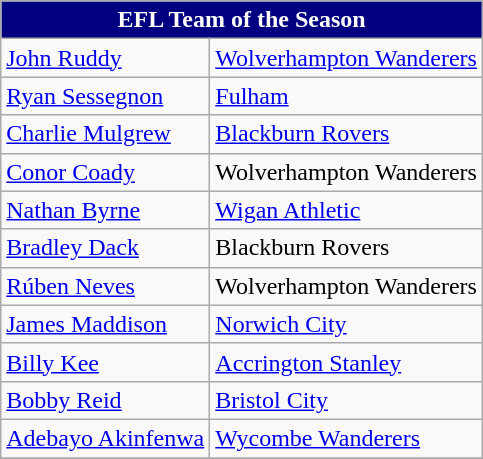<table class="wikitable">
<tr>
<th style="background-color: navy; color: white;" colspan="2">EFL Team of the Season</th>
</tr>
<tr>
<td> <a href='#'>John Ruddy</a></td>
<td><a href='#'>Wolverhampton Wanderers</a></td>
</tr>
<tr>
<td> <a href='#'>Ryan Sessegnon</a></td>
<td><a href='#'>Fulham</a></td>
</tr>
<tr>
<td> <a href='#'>Charlie Mulgrew</a></td>
<td><a href='#'>Blackburn Rovers</a></td>
</tr>
<tr>
<td> <a href='#'>Conor Coady</a></td>
<td>Wolverhampton Wanderers</td>
</tr>
<tr>
<td> <a href='#'>Nathan Byrne</a></td>
<td><a href='#'>Wigan Athletic</a></td>
</tr>
<tr>
<td> <a href='#'>Bradley Dack</a></td>
<td>Blackburn Rovers</td>
</tr>
<tr>
<td> <a href='#'>Rúben Neves</a></td>
<td>Wolverhampton Wanderers</td>
</tr>
<tr>
<td> <a href='#'>James Maddison</a></td>
<td><a href='#'>Norwich City</a></td>
</tr>
<tr>
<td> <a href='#'>Billy Kee</a></td>
<td><a href='#'>Accrington Stanley</a></td>
</tr>
<tr>
<td> <a href='#'>Bobby Reid</a></td>
<td><a href='#'>Bristol City</a></td>
</tr>
<tr>
<td> <a href='#'>Adebayo Akinfenwa</a></td>
<td><a href='#'>Wycombe Wanderers</a></td>
</tr>
<tr>
</tr>
</table>
